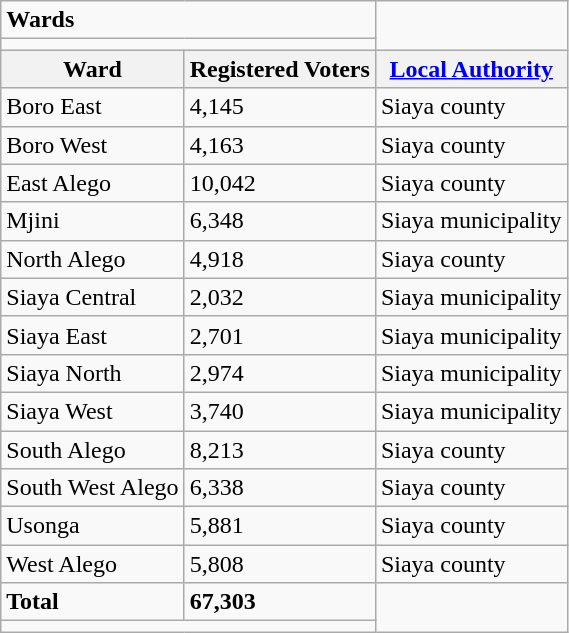<table class="wikitable">
<tr>
<td colspan="2"><strong>Wards</strong></td>
</tr>
<tr>
<td colspan="2"></td>
</tr>
<tr>
<th>Ward</th>
<th>Registered Voters</th>
<th><a href='#'>Local Authority</a></th>
</tr>
<tr>
<td>Boro East</td>
<td>4,145</td>
<td>Siaya county</td>
</tr>
<tr>
<td>Boro West</td>
<td>4,163</td>
<td>Siaya county</td>
</tr>
<tr>
<td>East Alego</td>
<td>10,042</td>
<td>Siaya county</td>
</tr>
<tr>
<td>Mjini</td>
<td>6,348</td>
<td>Siaya municipality</td>
</tr>
<tr>
<td>North Alego</td>
<td>4,918</td>
<td>Siaya county</td>
</tr>
<tr>
<td>Siaya Central</td>
<td>2,032</td>
<td>Siaya municipality</td>
</tr>
<tr>
<td>Siaya East</td>
<td>2,701</td>
<td>Siaya municipality</td>
</tr>
<tr>
<td>Siaya North</td>
<td>2,974</td>
<td>Siaya municipality</td>
</tr>
<tr>
<td>Siaya West</td>
<td>3,740</td>
<td>Siaya municipality</td>
</tr>
<tr>
<td>South Alego</td>
<td>8,213</td>
<td>Siaya county</td>
</tr>
<tr>
<td>South West Alego</td>
<td>6,338</td>
<td>Siaya county</td>
</tr>
<tr>
<td>Usonga</td>
<td>5,881</td>
<td>Siaya county</td>
</tr>
<tr>
<td>West Alego</td>
<td>5,808</td>
<td>Siaya county</td>
</tr>
<tr>
<td><strong>Total</strong></td>
<td><strong>67,303</strong></td>
</tr>
<tr>
<td colspan="2"></td>
</tr>
</table>
